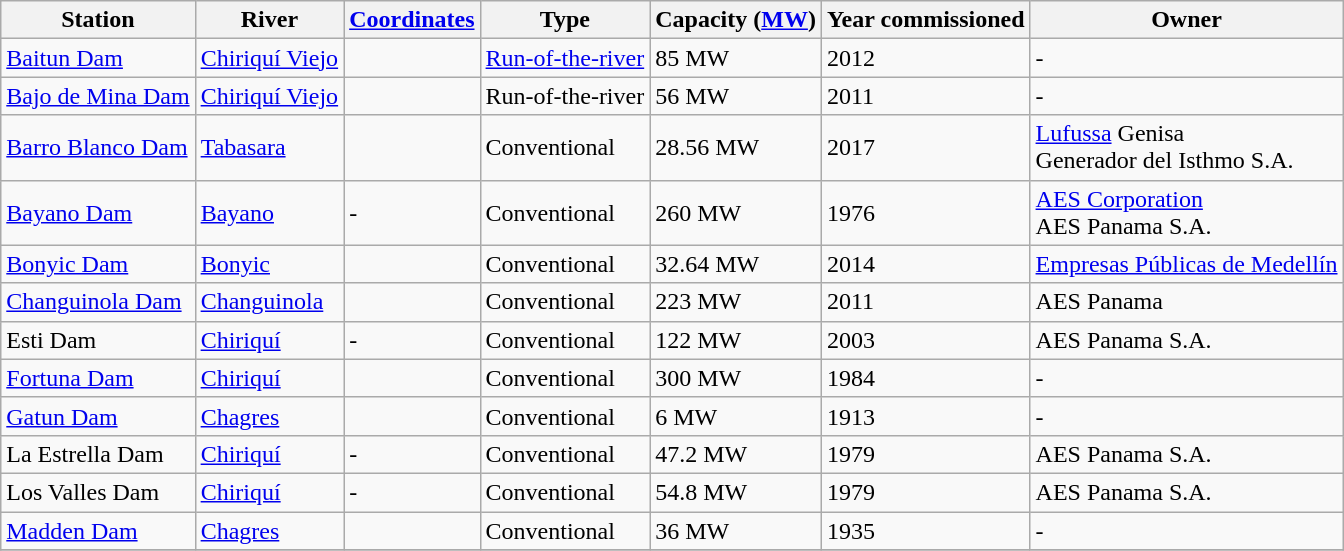<table class="wikitable sortable">
<tr>
<th>Station</th>
<th>River</th>
<th><a href='#'>Coordinates</a></th>
<th>Type</th>
<th data-sort-type="number">Capacity (<a href='#'>MW</a>)</th>
<th>Year commissioned</th>
<th>Owner</th>
</tr>
<tr>
<td><a href='#'>Baitun Dam</a></td>
<td><a href='#'>Chiriquí Viejo</a></td>
<td></td>
<td><a href='#'>Run-of-the-river</a></td>
<td>85 MW</td>
<td>2012</td>
<td>-</td>
</tr>
<tr>
<td><a href='#'>Bajo de Mina Dam</a></td>
<td><a href='#'>Chiriquí Viejo</a></td>
<td></td>
<td>Run-of-the-river</td>
<td>56 MW</td>
<td>2011</td>
<td>-</td>
</tr>
<tr>
<td><a href='#'>Barro Blanco Dam</a></td>
<td><a href='#'>Tabasara</a></td>
<td></td>
<td>Conventional</td>
<td>28.56 MW</td>
<td>2017</td>
<td><a href='#'>Lufussa</a> Genisa <br> Generador del Isthmo S.A.</td>
</tr>
<tr>
<td><a href='#'>Bayano Dam</a></td>
<td><a href='#'>Bayano</a></td>
<td>-</td>
<td>Conventional</td>
<td>260 MW</td>
<td>1976</td>
<td><a href='#'>AES Corporation</a> <br> AES Panama S.A.</td>
</tr>
<tr>
<td><a href='#'>Bonyic Dam</a></td>
<td><a href='#'>Bonyic</a></td>
<td></td>
<td>Conventional</td>
<td>32.64 MW</td>
<td>2014</td>
<td><a href='#'>Empresas Públicas de Medellín</a></td>
</tr>
<tr>
<td><a href='#'>Changuinola Dam</a></td>
<td><a href='#'>Changuinola</a></td>
<td></td>
<td>Conventional</td>
<td>223 MW</td>
<td>2011</td>
<td>AES Panama</td>
</tr>
<tr>
<td>Esti Dam</td>
<td><a href='#'>Chiriquí</a></td>
<td>-</td>
<td>Conventional</td>
<td>122 MW</td>
<td>2003</td>
<td>AES Panama S.A.</td>
</tr>
<tr>
<td><a href='#'>Fortuna Dam</a></td>
<td><a href='#'>Chiriquí</a></td>
<td></td>
<td>Conventional</td>
<td>300 MW</td>
<td>1984</td>
<td>-</td>
</tr>
<tr>
<td><a href='#'>Gatun Dam</a></td>
<td><a href='#'>Chagres</a></td>
<td></td>
<td>Conventional</td>
<td>6 MW</td>
<td>1913</td>
<td>-</td>
</tr>
<tr>
<td>La Estrella Dam</td>
<td><a href='#'>Chiriquí</a></td>
<td>-</td>
<td>Conventional</td>
<td>47.2 MW</td>
<td>1979</td>
<td>AES Panama S.A.</td>
</tr>
<tr>
<td>Los Valles Dam</td>
<td><a href='#'>Chiriquí</a></td>
<td>-</td>
<td>Conventional</td>
<td>54.8 MW</td>
<td>1979</td>
<td>AES Panama S.A.</td>
</tr>
<tr>
<td><a href='#'>Madden Dam</a></td>
<td><a href='#'>Chagres</a></td>
<td></td>
<td>Conventional</td>
<td>36 MW</td>
<td>1935</td>
<td>-</td>
</tr>
<tr>
</tr>
</table>
